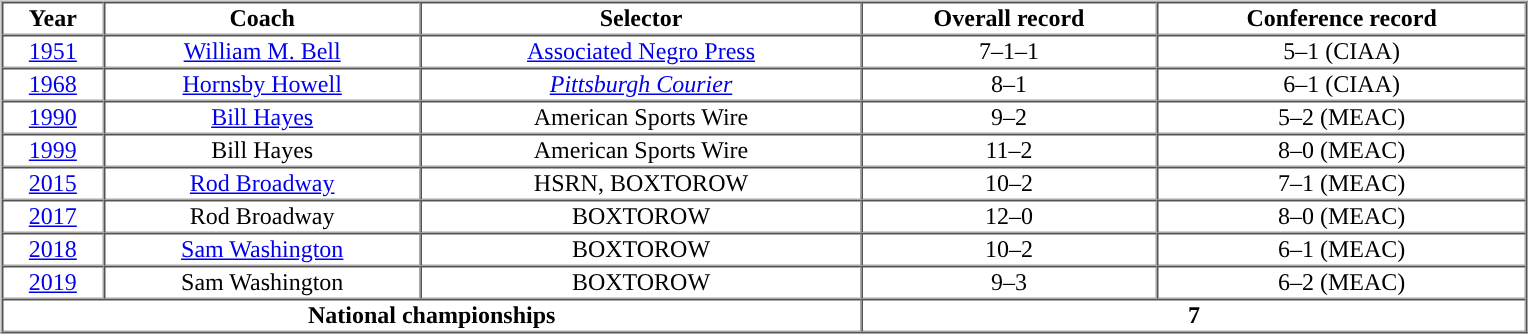<table border="0" style="width:90%;">
<tr>
<td valign="top"><br><table cellpadding="1" border="1" cellspacing="0" style="width:90%;">
<tr>
<th>Year</th>
<th>Coach</th>
<th>Selector</th>
<th>Overall record</th>
<th>Conference record</th>
</tr>
<tr style="text-align:center;">
<td><a href='#'>1951</a></td>
<td><a href='#'>William M. Bell</a></td>
<td><a href='#'>Associated Negro Press</a></td>
<td>7–1–1</td>
<td>5–1 (CIAA)</td>
</tr>
<tr style="text-align:center;">
<td><a href='#'>1968</a></td>
<td><a href='#'>Hornsby Howell</a></td>
<td><em><a href='#'>Pittsburgh Courier</a></em></td>
<td>8–1</td>
<td>6–1 (CIAA)</td>
</tr>
<tr style="text-align:center;">
<td><a href='#'>1990</a></td>
<td><a href='#'>Bill Hayes</a></td>
<td>American Sports Wire</td>
<td>9–2</td>
<td>5–2 (MEAC)</td>
</tr>
<tr style="text-align:center;">
<td><a href='#'>1999</a></td>
<td>Bill Hayes</td>
<td>American Sports Wire</td>
<td>11–2</td>
<td>8–0 (MEAC)</td>
</tr>
<tr style="text-align:center;">
<td><a href='#'>2015</a></td>
<td><a href='#'>Rod Broadway</a></td>
<td>HSRN, BOXTOROW</td>
<td>10–2</td>
<td>7–1 (MEAC)</td>
</tr>
<tr style="text-align:center;">
<td><a href='#'>2017</a></td>
<td>Rod Broadway</td>
<td>BOXTOROW</td>
<td>12–0</td>
<td>8–0 (MEAC)</td>
</tr>
<tr style="text-align:center;">
<td><a href='#'>2018</a></td>
<td><a href='#'>Sam Washington</a></td>
<td>BOXTOROW</td>
<td>10–2</td>
<td>6–1 (MEAC)</td>
</tr>
<tr style="text-align:center;">
<td><a href='#'>2019</a></td>
<td>Sam Washington</td>
<td>BOXTOROW</td>
<td>9–3</td>
<td>6–2 (MEAC)</td>
</tr>
<tr style="text-align:center; ">
<td colspan="3" "><strong>National championships</strong></td>
<td colspan="3" "><strong>7</strong></td>
</tr>
</table>
</td>
</tr>
</table>
